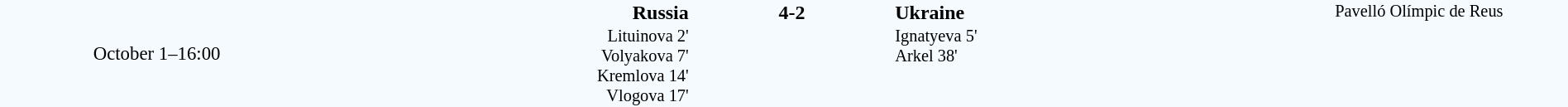<table style="width: 100%; background:#F5FAFF;" cellspacing="0">
<tr>
<td style=font-size:95% align=center rowspan=3 width=20%>October 1–16:00</td>
</tr>
<tr>
<td width=24% align=right><strong>Russia</strong></td>
<td align=center width=13%><strong>4-2</strong></td>
<td width=24%><strong>Ukraine</strong></td>
<td style=font-size:85% rowspan=3 valign=top align=center>Pavelló Olímpic de Reus</td>
</tr>
<tr style=font-size:85%>
<td align=right valign=top>Lituinova 2'<br>Volyakova 7'<br>Kremlova 14'<br>Vlogova 17'</td>
<td></td>
<td valign=top>Ignatyeva 5'<br>Arkel 38'</td>
</tr>
</table>
